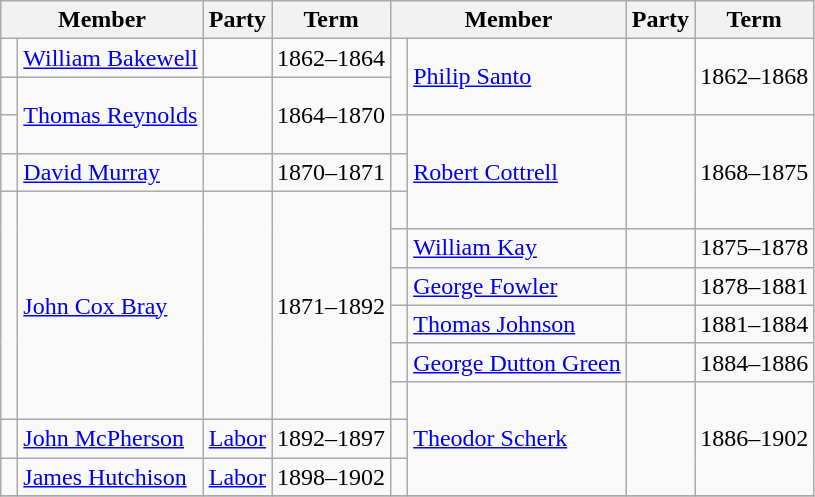<table class="wikitable">
<tr>
<th colspan=2>Member</th>
<th>Party</th>
<th>Term</th>
<th colspan=2>Member</th>
<th>Party</th>
<th>Term</th>
</tr>
<tr>
<td> </td>
<td><a href='#'>William Bakewell</a></td>
<td></td>
<td>1862–1864</td>
<td rowspan=2 > </td>
<td rowspan=2><a href='#'>Philip Santo</a></td>
<td rowspan=2></td>
<td rowspan=2>1862–1868</td>
</tr>
<tr>
<td> </td>
<td rowspan=2><a href='#'>Thomas Reynolds</a></td>
<td rowspan=2></td>
<td rowspan=2>1864–1870</td>
</tr>
<tr>
<td> </td>
<td> </td>
<td rowspan=3><a href='#'>Robert Cottrell</a></td>
<td rowspan=3></td>
<td rowspan=3>1868–1875</td>
</tr>
<tr>
<td> </td>
<td><a href='#'>David Murray</a></td>
<td></td>
<td>1870–1871</td>
<td> </td>
</tr>
<tr>
<td rowspan=6 > </td>
<td rowspan=6><a href='#'>John Cox Bray</a></td>
<td rowspan=6></td>
<td rowspan=6>1871–1892</td>
<td> </td>
</tr>
<tr>
<td> </td>
<td><a href='#'>William Kay</a></td>
<td></td>
<td>1875–1878</td>
</tr>
<tr>
<td> </td>
<td><a href='#'>George Fowler</a></td>
<td></td>
<td>1878–1881</td>
</tr>
<tr>
<td> </td>
<td><a href='#'>Thomas Johnson</a></td>
<td></td>
<td>1881–1884</td>
</tr>
<tr>
<td> </td>
<td><a href='#'>George Dutton Green</a></td>
<td></td>
<td>1884–1886</td>
</tr>
<tr>
<td> </td>
<td rowspan=3><a href='#'>Theodor Scherk</a></td>
<td rowspan=3></td>
<td rowspan=3>1886–1902</td>
</tr>
<tr>
<td> </td>
<td><a href='#'>John McPherson</a></td>
<td><a href='#'>Labor</a></td>
<td>1892–1897</td>
<td> </td>
</tr>
<tr>
<td> </td>
<td><a href='#'>James Hutchison</a></td>
<td><a href='#'>Labor</a></td>
<td>1898–1902</td>
<td> </td>
</tr>
<tr>
</tr>
</table>
